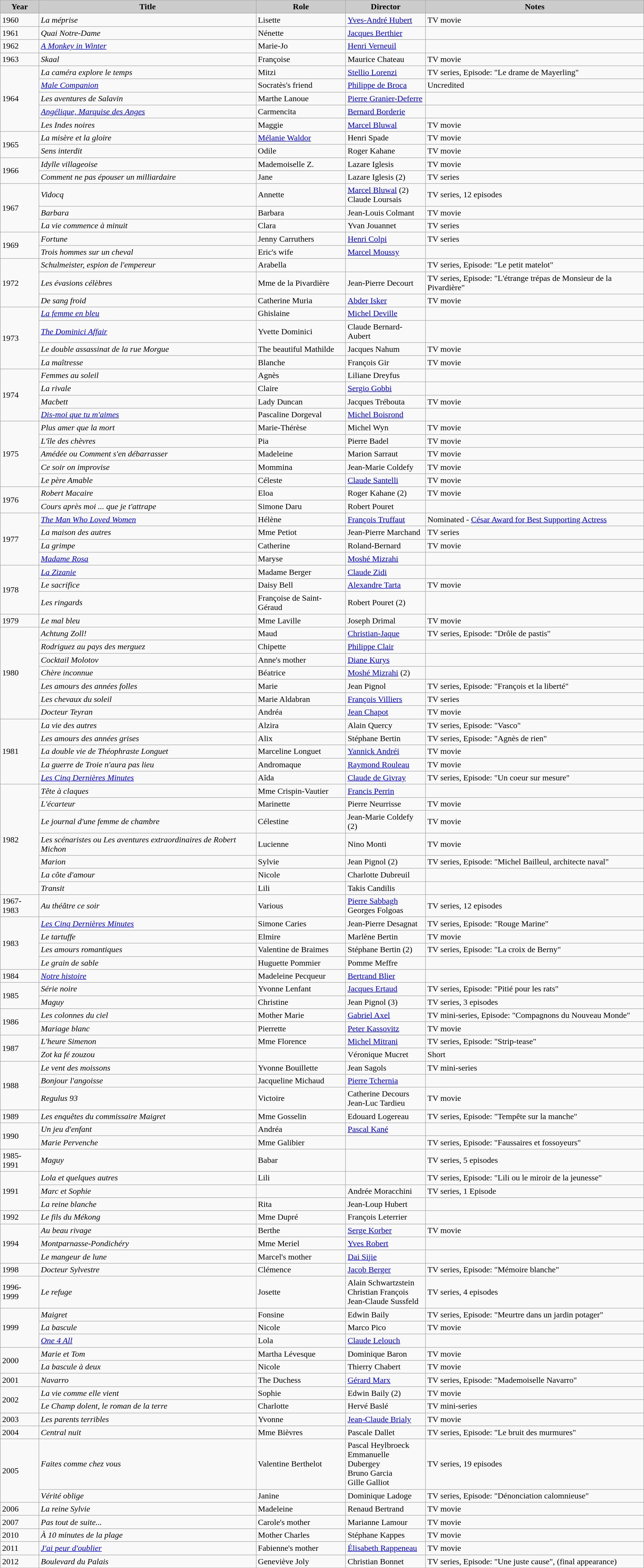<table class="wikitable">
<tr>
<th style="background: #CCCCCC;">Year</th>
<th style="background: #CCCCCC;">Title</th>
<th style="background: #CCCCCC;">Role</th>
<th style="background: #CCCCCC;">Director</th>
<th style="background: #CCCCCC;">Notes</th>
</tr>
<tr>
<td rowspan=1>1960</td>
<td><em>La méprise</em></td>
<td>Lisette</td>
<td><a href='#'>Yves-André Hubert</a></td>
<td>TV movie</td>
</tr>
<tr>
<td rowspan=1>1961</td>
<td><em>Quai Notre-Dame</em></td>
<td>Nénette</td>
<td><a href='#'>Jacques Berthier</a></td>
<td></td>
</tr>
<tr>
<td rowspan=1>1962</td>
<td><em><a href='#'>A Monkey in Winter</a></em></td>
<td>Marie-Jo</td>
<td><a href='#'>Henri Verneuil</a></td>
<td></td>
</tr>
<tr>
<td rowspan=1>1963</td>
<td><em>Skaal</em></td>
<td>Françoise</td>
<td>Maurice Chateau</td>
<td>TV movie</td>
</tr>
<tr>
<td rowspan=5>1964</td>
<td><em>La caméra explore le temps</em></td>
<td>Mitzi</td>
<td><a href='#'>Stellio Lorenzi</a></td>
<td>TV series, Episode: "Le drame de Mayerling"</td>
</tr>
<tr>
<td><em><a href='#'>Male Companion</a></em></td>
<td>Socratès's friend</td>
<td><a href='#'>Philippe de Broca</a></td>
<td>Uncredited</td>
</tr>
<tr>
<td><em>Les aventures de Salavin</em></td>
<td>Marthe Lanoue</td>
<td><a href='#'>Pierre Granier-Deferre</a></td>
<td></td>
</tr>
<tr>
<td><em><a href='#'>Angélique, Marquise des Anges</a></em></td>
<td>Carmencita</td>
<td><a href='#'>Bernard Borderie</a></td>
<td></td>
</tr>
<tr>
<td><em>Les Indes noires</em></td>
<td>Maggie</td>
<td><a href='#'>Marcel Bluwal</a></td>
<td>TV movie</td>
</tr>
<tr>
<td rowspan=2>1965</td>
<td><em>La misère et la gloire</em></td>
<td><a href='#'>Mélanie Waldor</a></td>
<td>Henri Spade</td>
<td>TV movie</td>
</tr>
<tr>
<td><em>Sens interdit</em></td>
<td>Odile</td>
<td>Roger Kahane</td>
<td>TV movie</td>
</tr>
<tr>
<td rowspan=2>1966</td>
<td><em>Idylle villageoise</em></td>
<td>Mademoiselle Z.</td>
<td>Lazare Iglesis</td>
<td>TV movie</td>
</tr>
<tr>
<td><em>Comment ne pas épouser un milliardaire</em></td>
<td>Jane</td>
<td>Lazare Iglesis (2)</td>
<td>TV series</td>
</tr>
<tr>
<td rowspan=3>1967</td>
<td><em>Vidocq</em></td>
<td>Annette</td>
<td><a href='#'>Marcel Bluwal</a> (2)<br>Claude Loursais</td>
<td>TV series, 12 episodes</td>
</tr>
<tr>
<td><em>Barbara</em></td>
<td>Barbara</td>
<td>Jean-Louis Colmant</td>
<td>TV movie</td>
</tr>
<tr>
<td><em>La vie commence à minuit</em></td>
<td>Clara</td>
<td>Yvan Jouannet</td>
<td>TV series</td>
</tr>
<tr>
<td rowspan=2>1969</td>
<td><em>Fortune</em></td>
<td>Jenny Carruthers</td>
<td><a href='#'>Henri Colpi</a></td>
<td>TV series</td>
</tr>
<tr>
<td><em>Trois hommes sur un cheval</em></td>
<td>Eric's wife</td>
<td><a href='#'>Marcel Moussy</a></td>
<td></td>
</tr>
<tr>
<td rowspan=3>1972</td>
<td><em>Schulmeister, espion de l'empereur</em></td>
<td>Arabella</td>
<td></td>
<td>TV series, Episode: "Le petit matelot"</td>
</tr>
<tr>
<td><em>Les évasions célèbres</em></td>
<td>Mme de la Pivardière</td>
<td>Jean-Pierre Decourt</td>
<td>TV series, Episode: "L'étrange trépas de Monsieur de la Pivardière"</td>
</tr>
<tr>
<td><em>De sang froid</em></td>
<td>Catherine Muria</td>
<td><a href='#'>Abder Isker</a></td>
<td>TV movie</td>
</tr>
<tr>
<td rowspan=4>1973</td>
<td><em><a href='#'>La femme en bleu</a></em></td>
<td>Ghislaine</td>
<td><a href='#'>Michel Deville</a></td>
<td></td>
</tr>
<tr>
<td><em><a href='#'>The Dominici Affair</a></em></td>
<td>Yvette Dominici</td>
<td>Claude Bernard-Aubert</td>
<td></td>
</tr>
<tr>
<td><em>Le double assassinat de la rue Morgue</em></td>
<td>The beautiful Mathilde</td>
<td>Jacques Nahum</td>
<td>TV movie</td>
</tr>
<tr>
<td><em>La maîtresse</em></td>
<td>Blanche</td>
<td>François Gir</td>
<td>TV movie</td>
</tr>
<tr>
<td rowspan=4>1974</td>
<td><em>Femmes au soleil</em></td>
<td>Agnès</td>
<td>Liliane Dreyfus</td>
<td></td>
</tr>
<tr>
<td><em>La rivale</em></td>
<td>Claire</td>
<td><a href='#'>Sergio Gobbi</a></td>
<td></td>
</tr>
<tr>
<td><em>Macbett</em></td>
<td>Lady Duncan</td>
<td>Jacques Trébouta</td>
<td>TV movie</td>
</tr>
<tr>
<td><em><a href='#'>Dis-moi que tu m'aimes</a></em></td>
<td>Pascaline Dorgeval</td>
<td><a href='#'>Michel Boisrond</a></td>
<td></td>
</tr>
<tr>
<td rowspan=5>1975</td>
<td><em>Plus amer que la mort</em></td>
<td>Marie-Thérèse</td>
<td>Michel Wyn</td>
<td>TV movie</td>
</tr>
<tr>
<td><em>L'île des chèvres</em></td>
<td>Pia</td>
<td>Pierre Badel</td>
<td>TV movie</td>
</tr>
<tr>
<td><em>Amédée ou Comment s'en débarrasser</em></td>
<td>Madeleine</td>
<td>Marion Sarraut</td>
<td>TV movie</td>
</tr>
<tr>
<td><em>Ce soir on improvise</em></td>
<td>Mommina</td>
<td>Jean-Marie Coldefy</td>
<td>TV movie</td>
</tr>
<tr>
<td><em>Le père Amable</em></td>
<td>Céleste</td>
<td><a href='#'>Claude Santelli</a></td>
<td>TV movie</td>
</tr>
<tr>
<td rowspan=2>1976</td>
<td><em>Robert Macaire</em></td>
<td>Eloa</td>
<td>Roger Kahane (2)</td>
<td>TV movie</td>
</tr>
<tr>
<td><em>Cours après moi ... que je t'attrape</em></td>
<td>Simone Daru</td>
<td>Robert Pouret</td>
<td></td>
</tr>
<tr>
<td rowspan=4>1977</td>
<td><em><a href='#'>The Man Who Loved Women</a></em></td>
<td>Hélène</td>
<td><a href='#'>François Truffaut</a></td>
<td>Nominated - <a href='#'>César Award for Best Supporting Actress</a></td>
</tr>
<tr>
<td><em>La maison des autres</em></td>
<td>Mme Petiot</td>
<td>Jean-Pierre Marchand</td>
<td>TV series</td>
</tr>
<tr>
<td><em>La grimpe</em></td>
<td>Catherine</td>
<td>Roland-Bernard</td>
<td>TV movie</td>
</tr>
<tr>
<td><em><a href='#'>Madame Rosa</a></em></td>
<td>Maryse</td>
<td><a href='#'>Moshé Mizrahi</a></td>
<td></td>
</tr>
<tr>
<td rowspan=3>1978</td>
<td><em><a href='#'>La Zizanie</a></em></td>
<td>Madame Berger</td>
<td><a href='#'>Claude Zidi</a></td>
<td></td>
</tr>
<tr>
<td><em>Le sacrifice</em></td>
<td>Daisy Bell</td>
<td><a href='#'>Alexandre Tarta</a></td>
<td>TV movie</td>
</tr>
<tr>
<td><em>Les ringards</em></td>
<td>Françoise de Saint-Géraud</td>
<td>Robert Pouret (2)</td>
<td></td>
</tr>
<tr>
<td rowspan=1>1979</td>
<td><em>Le mal bleu</em></td>
<td>Mme Laville</td>
<td>Joseph Drimal</td>
<td>TV movie</td>
</tr>
<tr>
<td rowspan=7>1980</td>
<td><em>Achtung Zoll!</em></td>
<td>Maud</td>
<td><a href='#'>Christian-Jaque</a></td>
<td>TV series, Episode: "Drôle de pastis"</td>
</tr>
<tr>
<td><em>Rodriguez au pays des merguez</em></td>
<td>Chipette</td>
<td><a href='#'>Philippe Clair</a></td>
<td></td>
</tr>
<tr>
<td><em>Cocktail Molotov</em></td>
<td>Anne's mother</td>
<td><a href='#'>Diane Kurys</a></td>
<td></td>
</tr>
<tr>
<td><em>Chère inconnue</em></td>
<td>Béatrice</td>
<td><a href='#'>Moshé Mizrahi</a> (2)</td>
<td></td>
</tr>
<tr>
<td><em>Les amours des années folles</em></td>
<td>Marie</td>
<td>Jean Pignol</td>
<td>TV series, Episode: "François et la liberté"</td>
</tr>
<tr>
<td><em>Les chevaux du soleil</em></td>
<td>Marie Aldabran</td>
<td><a href='#'>François Villiers</a></td>
<td>TV series</td>
</tr>
<tr>
<td><em>Docteur Teyran</em></td>
<td>Andréa</td>
<td><a href='#'>Jean Chapot</a></td>
<td>TV movie</td>
</tr>
<tr>
<td rowspan=5>1981</td>
<td><em>La vie des autres</em></td>
<td>Alzira</td>
<td>Alain Quercy</td>
<td>TV series, Episode: "Vasco"</td>
</tr>
<tr>
<td><em>Les amours des années grises</em></td>
<td>Alix</td>
<td>Stéphane Bertin</td>
<td>TV series, Episode: "Agnès de rien"</td>
</tr>
<tr>
<td><em>La double vie de Théophraste Longuet</em></td>
<td>Marceline Longuet</td>
<td><a href='#'>Yannick Andréi</a></td>
<td>TV movie</td>
</tr>
<tr>
<td><em>La guerre de Troie n'aura pas lieu</em></td>
<td>Andromaque</td>
<td><a href='#'>Raymond Rouleau</a></td>
<td>TV movie</td>
</tr>
<tr>
<td><em><a href='#'>Les Cinq Dernières Minutes</a></em></td>
<td>Aîda</td>
<td><a href='#'>Claude de Givray</a></td>
<td>TV series, Episode: "Un coeur sur mesure"</td>
</tr>
<tr>
<td rowspan=7>1982</td>
<td><em>Tête à claques</em></td>
<td>Mme Crispin-Vautier</td>
<td><a href='#'>Francis Perrin</a></td>
<td></td>
</tr>
<tr>
<td><em>L'écarteur</em></td>
<td>Marinette</td>
<td>Pierre Neurrisse</td>
<td>TV movie</td>
</tr>
<tr>
<td><em>Le journal d'une femme de chambre</em></td>
<td>Célestine</td>
<td>Jean-Marie Coldefy (2)</td>
<td>TV movie</td>
</tr>
<tr>
<td><em>Les scénaristes ou Les aventures extraordinaires de Robert Michon</em></td>
<td>Lucienne</td>
<td>Nino Monti</td>
<td>TV movie</td>
</tr>
<tr>
<td><em>Marion</em></td>
<td>Sylvie</td>
<td>Jean Pignol (2)</td>
<td>TV series, Episode: "Michel Bailleul, architecte naval"</td>
</tr>
<tr>
<td><em>La côte d'amour</em></td>
<td>Nicole</td>
<td>Charlotte Dubreuil</td>
<td></td>
</tr>
<tr>
<td><em>Transit</em></td>
<td>Lili</td>
<td>Takis Candilis</td>
<td></td>
</tr>
<tr>
<td rowspan=1>1967-1983</td>
<td><em>Au théâtre ce soir</em></td>
<td>Various</td>
<td><a href='#'>Pierre Sabbagh</a><br>Georges Folgoas</td>
<td>TV series, 12 episodes</td>
</tr>
<tr>
<td rowspan=4>1983</td>
<td><em><a href='#'>Les Cinq Dernières Minutes</a></em></td>
<td>Simone Caries</td>
<td>Jean-Pierre Desagnat</td>
<td>TV series, Episode: "Rouge Marine"</td>
</tr>
<tr>
<td><em>Le tartuffe</em></td>
<td>Elmire</td>
<td>Marlène Bertin</td>
<td>TV movie</td>
</tr>
<tr>
<td><em>Les amours romantiques</em></td>
<td>Valentine de Braimes</td>
<td>Stéphane Bertin (2)</td>
<td>TV series, Episode: "La croix de Berny"</td>
</tr>
<tr>
<td><em>Le grain de sable</em></td>
<td>Huguette Pommier</td>
<td>Pomme Meffre</td>
<td></td>
</tr>
<tr>
<td rowspan=1>1984</td>
<td><em><a href='#'>Notre histoire</a></em></td>
<td>Madeleine Pecqueur</td>
<td><a href='#'>Bertrand Blier</a></td>
<td></td>
</tr>
<tr>
<td rowspan=2>1985</td>
<td><em>Série noire</em></td>
<td>Yvonne Lenfant</td>
<td><a href='#'>Jacques Ertaud</a></td>
<td>TV series, Episode: "Pitié pour les rats"</td>
</tr>
<tr>
<td><em>Maguy</em></td>
<td>Christine</td>
<td>Jean Pignol (3)</td>
<td>TV series, 3 episodes</td>
</tr>
<tr>
<td rowspan=2>1986</td>
<td><em>Les colonnes du ciel</em></td>
<td>Mother Marie</td>
<td><a href='#'>Gabriel Axel</a></td>
<td>TV mini-series, Episode: "Compagnons du Nouveau Monde"</td>
</tr>
<tr>
<td><em>Mariage blanc</em></td>
<td>Pierrette</td>
<td><a href='#'>Peter Kassovitz</a></td>
<td>TV movie</td>
</tr>
<tr>
<td rowspan=2>1987</td>
<td><em>L'heure Simenon</em></td>
<td>Mme Florence</td>
<td><a href='#'>Michel Mitrani</a></td>
<td>TV series, Episode: "Strip-tease"</td>
</tr>
<tr>
<td><em>Zot ka fé zouzou</em></td>
<td></td>
<td>Véronique Mucret</td>
<td>Short</td>
</tr>
<tr>
<td rowspan=3>1988</td>
<td><em>Le vent des moissons</em></td>
<td>Yvonne Bouillette</td>
<td>Jean Sagols</td>
<td>TV mini-series</td>
</tr>
<tr>
<td><em>Bonjour l'angoisse</em></td>
<td>Jacqueline Michaud</td>
<td><a href='#'>Pierre Tchernia</a></td>
<td></td>
</tr>
<tr>
<td><em>Regulus 93</em></td>
<td>Victoire</td>
<td>Catherine Decours<br>Jean-Luc Tardieu</td>
<td>TV movie</td>
</tr>
<tr>
<td rowspan=1>1989</td>
<td><em>Les enquêtes du commissaire Maigret</em></td>
<td>Mme Gosselin</td>
<td>Edouard Logereau</td>
<td>TV series, Episode: "Tempête sur la manche"</td>
</tr>
<tr>
<td rowspan=2>1990</td>
<td><em>Un jeu d'enfant</em></td>
<td>Andréa</td>
<td><a href='#'>Pascal Kané</a></td>
<td></td>
</tr>
<tr>
<td><em>Marie Pervenche</em></td>
<td>Mme Galibier</td>
<td></td>
<td>TV series, Episode: "Faussaires et fossoyeurs"</td>
</tr>
<tr>
<td rowspan=1>1985-1991</td>
<td><em>Maguy</em></td>
<td>Babar</td>
<td></td>
<td>TV series, 5 episodes</td>
</tr>
<tr>
<td rowspan=3>1991</td>
<td><em>Lola et quelques autres</em></td>
<td>Lili</td>
<td></td>
<td>TV series, Episode: "Lili ou le miroir de la jeunesse"</td>
</tr>
<tr>
<td><em>Marc et Sophie</em></td>
<td></td>
<td>Andrée Moracchini</td>
<td>TV series, 1 Episode</td>
</tr>
<tr>
<td><em>La reine blanche</em></td>
<td>Rita</td>
<td>Jean-Loup Hubert</td>
<td></td>
</tr>
<tr>
<td rowspan=1>1992</td>
<td><em>Le fils du Mékong</em></td>
<td>Mme Dupré</td>
<td>François Leterrier</td>
<td></td>
</tr>
<tr>
<td rowspan=3>1994</td>
<td><em>Au beau rivage</em></td>
<td>Berthe</td>
<td><a href='#'>Serge Korber</a></td>
<td>TV movie</td>
</tr>
<tr>
<td><em>Montparnasse-Pondichéry</em></td>
<td>Mme Meriel</td>
<td><a href='#'>Yves Robert</a></td>
<td></td>
</tr>
<tr>
<td><em>Le mangeur de lune</em></td>
<td>Marcel's mother</td>
<td><a href='#'>Dai Sijie</a></td>
<td></td>
</tr>
<tr>
<td rowspan=1>1998</td>
<td><em>Docteur Sylvestre</em></td>
<td>Clémence</td>
<td><a href='#'>Jacob Berger</a></td>
<td>TV series, Episode: "Mémoire blanche"</td>
</tr>
<tr>
<td rowspan=1>1996-1999</td>
<td><em>Le refuge</em></td>
<td>Josette</td>
<td>Alain Schwartzstein<br>Christian François<br>Jean-Claude Sussfeld</td>
<td>TV series, 4 episodes</td>
</tr>
<tr>
<td rowspan=3>1999</td>
<td><em>Maigret</em></td>
<td>Fonsine</td>
<td>Edwin Baily</td>
<td>TV series, Episode: "Meurtre dans un jardin potager"</td>
</tr>
<tr>
<td><em>La bascule</em></td>
<td>Nicole</td>
<td>Marco Pico</td>
<td>TV movie</td>
</tr>
<tr>
<td><em><a href='#'>One 4 All</a></em></td>
<td>Lola</td>
<td><a href='#'>Claude Lelouch</a></td>
<td></td>
</tr>
<tr>
<td rowspan=2>2000</td>
<td><em>Marie et Tom</em></td>
<td>Martha Lévesque</td>
<td>Dominique Baron</td>
<td>TV movie</td>
</tr>
<tr>
<td><em>La bascule à deux</em></td>
<td>Nicole</td>
<td>Thierry Chabert</td>
<td>TV movie</td>
</tr>
<tr>
<td rowspan=1>2001</td>
<td><em>Navarro</em></td>
<td>The Duchess</td>
<td><a href='#'>Gérard Marx</a></td>
<td>TV series, Episode: "Mademoiselle Navarro"</td>
</tr>
<tr>
<td rowspan=2>2002</td>
<td><em>La vie comme elle vient</em></td>
<td>Sophie</td>
<td>Edwin Baily (2)</td>
<td>TV movie</td>
</tr>
<tr>
<td><em>Le Champ dolent, le roman de la terre</em></td>
<td>Charlotte</td>
<td>Hervé Baslé</td>
<td>TV mini-series</td>
</tr>
<tr>
<td rowspan=1>2003</td>
<td><em>Les parents terribles</em></td>
<td>Yvonne</td>
<td><a href='#'>Jean-Claude Brialy</a></td>
<td>TV movie</td>
</tr>
<tr>
<td rowspan=1>2004</td>
<td><em>Central nuit</em></td>
<td>Mme Bièvres</td>
<td>Pascale Dallet</td>
<td>TV series, Episode: "Le bruit des murmures"</td>
</tr>
<tr>
<td rowspan=2>2005</td>
<td><em>Faites comme chez vous</em></td>
<td>Valentine Berthelot</td>
<td>Pascal Heylbroeck<br>Emmanuelle Dubergey<br>Bruno Garcia<br>Gille Galliot</td>
<td>TV series, 19 episodes</td>
</tr>
<tr>
<td><em>Vérité oblige</em></td>
<td>Janine</td>
<td>Dominique Ladoge</td>
<td>TV series, Episode: "Dénonciation calomnieuse"</td>
</tr>
<tr>
<td rowspan=1>2006</td>
<td><em>La reine Sylvie</em></td>
<td>Madeleine</td>
<td>Renaud Bertrand</td>
<td>TV movie</td>
</tr>
<tr>
<td rowspan=1>2007</td>
<td><em>Pas tout de suite...</em></td>
<td>Carole's mother</td>
<td>Marianne Lamour</td>
<td>TV movie</td>
</tr>
<tr>
<td rowspan=1>2010</td>
<td><em>À 10 minutes de la plage</em></td>
<td>Mother Charles</td>
<td>Stéphane Kappes</td>
<td>TV movie</td>
</tr>
<tr>
<td rowspan=1>2011</td>
<td><em><a href='#'>J'ai peur d'oublier</a></em></td>
<td>Fabienne's mother</td>
<td><a href='#'>Élisabeth Rappeneau</a></td>
<td>TV movie</td>
</tr>
<tr>
<td rowspan=1>2012</td>
<td><em>Boulevard du Palais</em></td>
<td>Geneviève Joly</td>
<td>Christian Bonnet</td>
<td>TV series, Episode: "Une juste cause", (final appearance)</td>
</tr>
</table>
